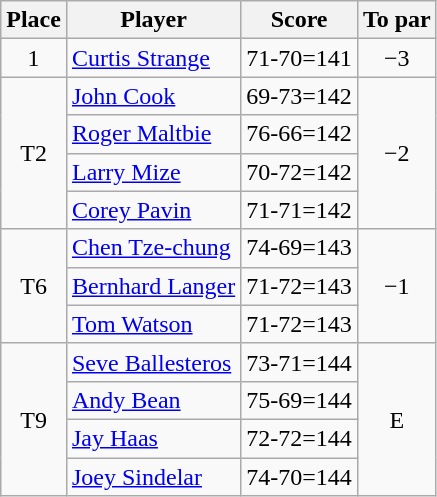<table class="wikitable">
<tr>
<th>Place</th>
<th>Player</th>
<th>Score</th>
<th>To par</th>
</tr>
<tr>
<td align="center">1</td>
<td> <a href='#'>Curtis Strange</a></td>
<td>71-70=141</td>
<td align="center">−3</td>
</tr>
<tr>
<td rowspan=4 align="center">T2</td>
<td> <a href='#'>John Cook</a></td>
<td>69-73=142</td>
<td rowspan=4 align="center">−2</td>
</tr>
<tr>
<td> <a href='#'>Roger Maltbie</a></td>
<td>76-66=142</td>
</tr>
<tr>
<td> <a href='#'>Larry Mize</a></td>
<td>70-72=142</td>
</tr>
<tr>
<td> <a href='#'>Corey Pavin</a></td>
<td>71-71=142</td>
</tr>
<tr>
<td rowspan=3 align="center">T6</td>
<td> <a href='#'>Chen Tze-chung</a></td>
<td>74-69=143</td>
<td rowspan=3 align="center">−1</td>
</tr>
<tr>
<td> <a href='#'>Bernhard Langer</a></td>
<td>71-72=143</td>
</tr>
<tr>
<td> <a href='#'>Tom Watson</a></td>
<td>71-72=143</td>
</tr>
<tr>
<td rowspan=4 align="center">T9</td>
<td> <a href='#'>Seve Ballesteros</a></td>
<td>73-71=144</td>
<td rowspan=4 align="center">E</td>
</tr>
<tr>
<td> <a href='#'>Andy Bean</a></td>
<td>75-69=144</td>
</tr>
<tr>
<td> <a href='#'>Jay Haas</a></td>
<td>72-72=144</td>
</tr>
<tr>
<td> <a href='#'>Joey Sindelar</a></td>
<td>74-70=144</td>
</tr>
</table>
